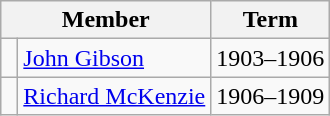<table class="wikitable">
<tr>
<th colspan="2">Member</th>
<th>Term</th>
</tr>
<tr>
<td> </td>
<td><a href='#'>John Gibson</a></td>
<td>1903–1906</td>
</tr>
<tr>
<td> </td>
<td><a href='#'>Richard McKenzie</a></td>
<td>1906–1909</td>
</tr>
</table>
